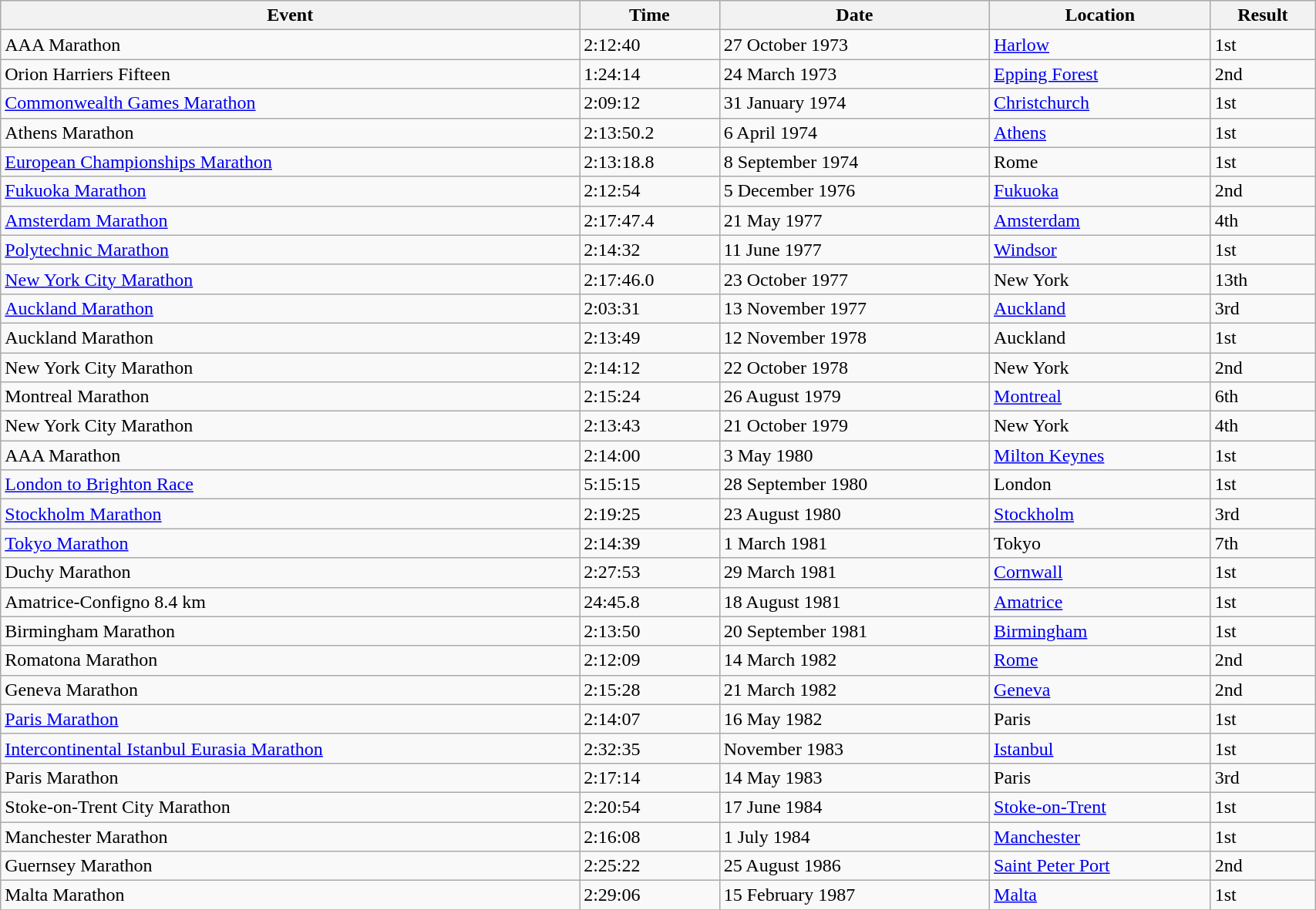<table class="wikitable" width="90%">
<tr>
<th>Event</th>
<th>Time</th>
<th>Date</th>
<th>Location</th>
<th>Result</th>
</tr>
<tr>
<td>AAA Marathon</td>
<td>2:12:40</td>
<td>27 October 1973</td>
<td><a href='#'>Harlow</a></td>
<td>1st</td>
</tr>
<tr>
<td>Orion Harriers Fifteen</td>
<td>1:24:14</td>
<td>24 March 1973</td>
<td><a href='#'>Epping Forest</a></td>
<td>2nd</td>
</tr>
<tr>
<td><a href='#'>Commonwealth Games Marathon</a></td>
<td>2:09:12</td>
<td>31 January 1974</td>
<td><a href='#'>Christchurch</a></td>
<td>1st</td>
</tr>
<tr>
<td>Athens Marathon</td>
<td>2:13:50.2</td>
<td>6 April 1974</td>
<td><a href='#'>Athens</a></td>
<td>1st</td>
</tr>
<tr>
<td><a href='#'>European Championships Marathon</a></td>
<td>2:13:18.8</td>
<td>8 September 1974</td>
<td>Rome</td>
<td>1st</td>
</tr>
<tr>
<td><a href='#'>Fukuoka Marathon</a></td>
<td>2:12:54</td>
<td>5 December 1976</td>
<td><a href='#'>Fukuoka</a></td>
<td>2nd</td>
</tr>
<tr>
<td><a href='#'>Amsterdam Marathon</a></td>
<td>2:17:47.4</td>
<td>21 May 1977</td>
<td><a href='#'>Amsterdam</a></td>
<td>4th</td>
</tr>
<tr>
<td><a href='#'>Polytechnic Marathon</a></td>
<td>2:14:32</td>
<td>11 June 1977</td>
<td><a href='#'>Windsor</a></td>
<td>1st</td>
</tr>
<tr>
<td><a href='#'>New York City Marathon</a></td>
<td>2:17:46.0</td>
<td>23 October 1977</td>
<td>New York</td>
<td>13th</td>
</tr>
<tr>
<td><a href='#'>Auckland Marathon</a></td>
<td>2:03:31</td>
<td>13 November 1977</td>
<td><a href='#'>Auckland</a></td>
<td>3rd</td>
</tr>
<tr>
<td>Auckland Marathon</td>
<td>2:13:49</td>
<td>12 November 1978</td>
<td>Auckland</td>
<td>1st</td>
</tr>
<tr>
<td>New York City Marathon</td>
<td>2:14:12</td>
<td>22 October 1978</td>
<td>New York</td>
<td>2nd</td>
</tr>
<tr>
<td>Montreal Marathon</td>
<td>2:15:24</td>
<td>26 August 1979</td>
<td><a href='#'>Montreal</a></td>
<td>6th</td>
</tr>
<tr>
<td>New York City Marathon</td>
<td>2:13:43</td>
<td>21 October 1979</td>
<td>New York</td>
<td>4th</td>
</tr>
<tr>
<td>AAA Marathon</td>
<td>2:14:00</td>
<td>3 May 1980</td>
<td><a href='#'>Milton Keynes</a></td>
<td>1st</td>
</tr>
<tr>
<td><a href='#'>London to Brighton Race</a></td>
<td>5:15:15</td>
<td>28 September 1980</td>
<td>London</td>
<td>1st</td>
</tr>
<tr>
<td><a href='#'>Stockholm Marathon</a></td>
<td>2:19:25</td>
<td>23 August 1980</td>
<td><a href='#'>Stockholm</a></td>
<td>3rd</td>
</tr>
<tr>
<td><a href='#'>Tokyo Marathon</a></td>
<td>2:14:39</td>
<td>1 March 1981</td>
<td>Tokyo</td>
<td>7th</td>
</tr>
<tr>
<td>Duchy Marathon</td>
<td>2:27:53</td>
<td>29 March 1981</td>
<td><a href='#'>Cornwall</a></td>
<td>1st</td>
</tr>
<tr>
<td>Amatrice-Configno 8.4 km</td>
<td>24:45.8</td>
<td>18 August 1981</td>
<td><a href='#'>Amatrice</a></td>
<td>1st</td>
</tr>
<tr>
<td>Birmingham Marathon</td>
<td>2:13:50</td>
<td>20 September 1981</td>
<td><a href='#'>Birmingham</a></td>
<td>1st</td>
</tr>
<tr>
<td>Romatona Marathon</td>
<td>2:12:09</td>
<td>14 March 1982</td>
<td><a href='#'>Rome</a></td>
<td>2nd</td>
</tr>
<tr>
<td>Geneva Marathon</td>
<td>2:15:28</td>
<td>21 March 1982</td>
<td><a href='#'>Geneva</a></td>
<td>2nd</td>
</tr>
<tr>
<td><a href='#'>Paris Marathon</a></td>
<td>2:14:07</td>
<td>16 May 1982</td>
<td>Paris</td>
<td>1st</td>
</tr>
<tr>
<td><a href='#'>Intercontinental Istanbul Eurasia Marathon</a></td>
<td>2:32:35</td>
<td>November 1983</td>
<td><a href='#'>Istanbul</a></td>
<td>1st</td>
</tr>
<tr>
<td>Paris Marathon</td>
<td>2:17:14</td>
<td>14 May 1983</td>
<td>Paris</td>
<td>3rd</td>
</tr>
<tr>
<td>Stoke-on-Trent City Marathon</td>
<td>2:20:54</td>
<td>17 June 1984</td>
<td><a href='#'>Stoke-on-Trent</a></td>
<td>1st</td>
</tr>
<tr>
<td>Manchester Marathon</td>
<td>2:16:08</td>
<td>1 July 1984</td>
<td><a href='#'>Manchester</a></td>
<td>1st</td>
</tr>
<tr>
<td>Guernsey Marathon</td>
<td>2:25:22</td>
<td>25 August 1986</td>
<td><a href='#'>Saint Peter Port</a></td>
<td>2nd</td>
</tr>
<tr>
<td>Malta Marathon</td>
<td>2:29:06</td>
<td>15 February 1987</td>
<td><a href='#'>Malta</a></td>
<td>1st</td>
</tr>
<tr>
</tr>
</table>
